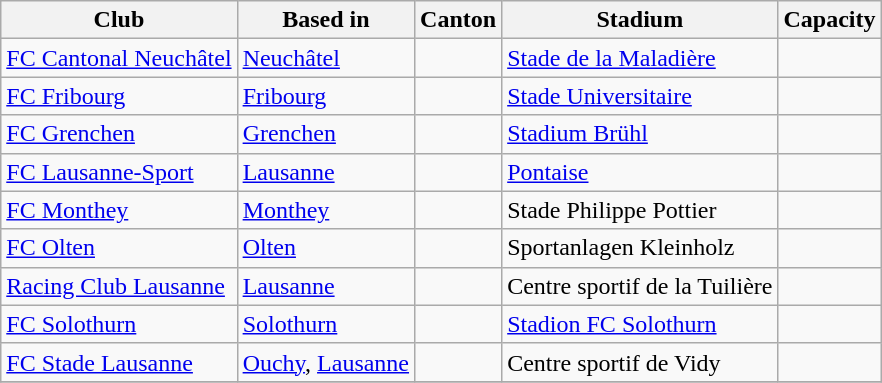<table class="wikitable">
<tr>
<th>Club</th>
<th>Based in</th>
<th>Canton</th>
<th>Stadium</th>
<th>Capacity</th>
</tr>
<tr>
<td><a href='#'>FC Cantonal Neuchâtel</a></td>
<td><a href='#'>Neuchâtel</a></td>
<td></td>
<td><a href='#'>Stade de la Maladière</a></td>
<td></td>
</tr>
<tr>
<td><a href='#'>FC Fribourg</a></td>
<td><a href='#'>Fribourg</a></td>
<td></td>
<td><a href='#'>Stade Universitaire</a></td>
<td></td>
</tr>
<tr>
<td><a href='#'>FC Grenchen</a></td>
<td><a href='#'>Grenchen</a></td>
<td></td>
<td><a href='#'>Stadium Brühl</a></td>
<td></td>
</tr>
<tr>
<td><a href='#'>FC Lausanne-Sport</a></td>
<td><a href='#'>Lausanne</a></td>
<td></td>
<td><a href='#'>Pontaise</a></td>
<td></td>
</tr>
<tr>
<td><a href='#'>FC Monthey</a></td>
<td><a href='#'>Monthey</a></td>
<td></td>
<td>Stade Philippe Pottier</td>
<td></td>
</tr>
<tr>
<td><a href='#'>FC Olten</a></td>
<td><a href='#'>Olten</a></td>
<td></td>
<td>Sportanlagen Kleinholz</td>
<td></td>
</tr>
<tr>
<td><a href='#'>Racing Club Lausanne</a></td>
<td><a href='#'>Lausanne</a></td>
<td></td>
<td>Centre sportif de la Tuilière</td>
<td></td>
</tr>
<tr>
<td><a href='#'>FC Solothurn</a></td>
<td><a href='#'>Solothurn</a></td>
<td></td>
<td><a href='#'>Stadion FC Solothurn</a></td>
<td></td>
</tr>
<tr>
<td><a href='#'>FC Stade Lausanne</a></td>
<td><a href='#'>Ouchy</a>, <a href='#'>Lausanne</a></td>
<td></td>
<td>Centre sportif de Vidy</td>
<td></td>
</tr>
<tr>
</tr>
</table>
